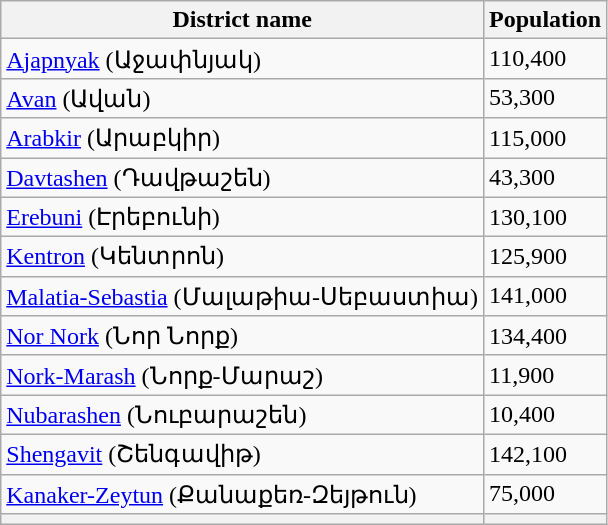<table class="wikitable">
<tr>
<th>District name</th>
<th>Population</th>
</tr>
<tr>
<td><a href='#'>Ajapnyak</a> (Աջափնյակ)</td>
<td>110,400</td>
</tr>
<tr>
<td><a href='#'>Avan</a> (Ավան)</td>
<td>53,300</td>
</tr>
<tr>
<td><a href='#'>Arabkir</a> (Արաբկիր)</td>
<td>115,000</td>
</tr>
<tr>
<td><a href='#'>Davtashen</a> (Դավթաշեն)</td>
<td>43,300</td>
</tr>
<tr>
<td><a href='#'>Erebuni</a> (Էրեբունի)</td>
<td>130,100</td>
</tr>
<tr>
<td><a href='#'>Kentron</a> (Կենտրոն)</td>
<td>125,900</td>
</tr>
<tr>
<td><a href='#'>Malatia-Sebastia</a> (Մալաթիա-Սեբաստիա)</td>
<td>141,000</td>
</tr>
<tr>
<td><a href='#'>Nor Nork</a> (Նոր Նորք)</td>
<td>134,400</td>
</tr>
<tr>
<td><a href='#'>Nork-Marash</a> (Նորք-Մարաշ)</td>
<td>11,900</td>
</tr>
<tr>
<td><a href='#'>Nubarashen</a> (Նուբարաշեն)</td>
<td>10,400</td>
</tr>
<tr>
<td><a href='#'>Shengavit</a> (Շենգավիթ)</td>
<td>142,100</td>
</tr>
<tr>
<td><a href='#'>Kanaker-Zeytun</a> (Քանաքեռ-Զեյթուն)</td>
<td>75,000</td>
</tr>
<tr>
<th></th>
<th></th>
</tr>
</table>
